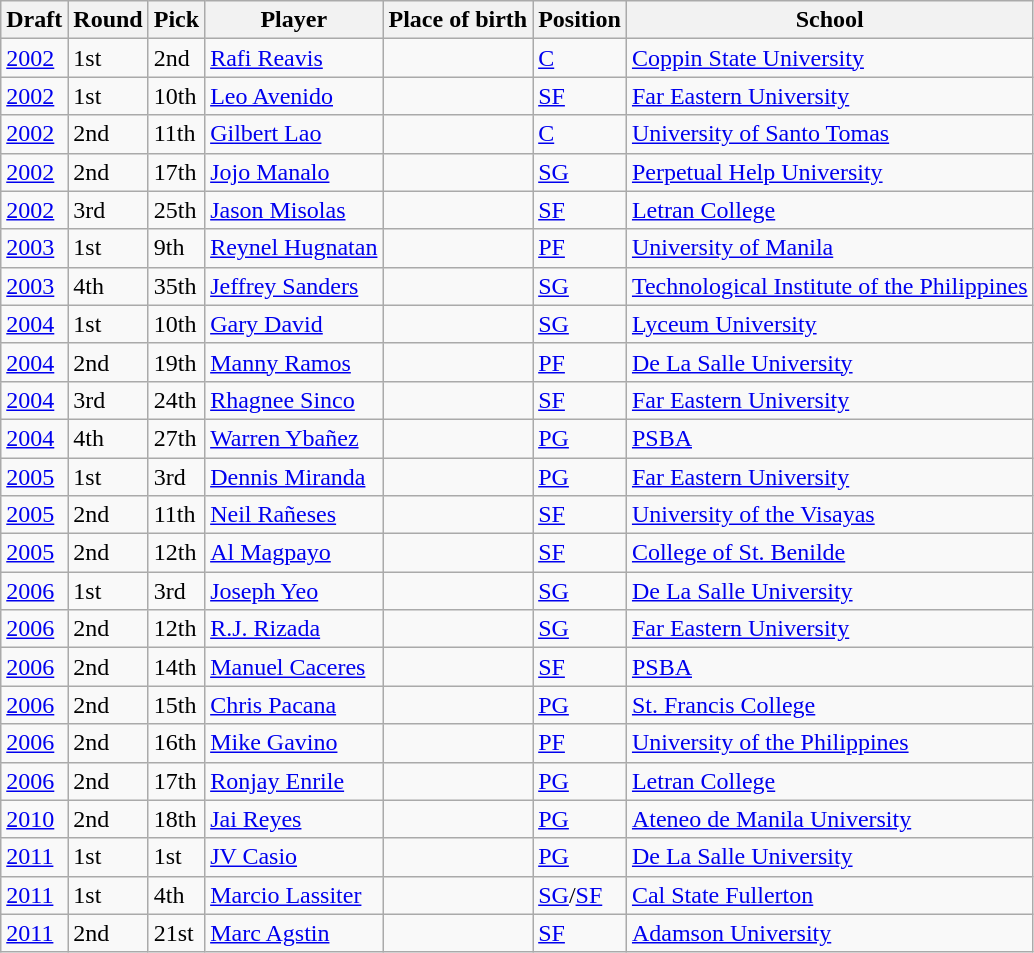<table class=wikitable>
<tr>
<th>Draft</th>
<th>Round</th>
<th>Pick</th>
<th>Player</th>
<th>Place of birth</th>
<th>Position</th>
<th>School</th>
</tr>
<tr>
<td><a href='#'>2002</a></td>
<td>1st</td>
<td>2nd</td>
<td><a href='#'>Rafi Reavis</a></td>
<td></td>
<td><a href='#'>C</a></td>
<td><a href='#'>Coppin State University</a></td>
</tr>
<tr>
<td><a href='#'>2002</a></td>
<td>1st</td>
<td>10th</td>
<td><a href='#'>Leo Avenido</a></td>
<td></td>
<td><a href='#'>SF</a></td>
<td><a href='#'>Far Eastern University</a></td>
</tr>
<tr>
<td><a href='#'>2002</a></td>
<td>2nd</td>
<td>11th</td>
<td><a href='#'>Gilbert Lao</a></td>
<td></td>
<td><a href='#'>C</a></td>
<td><a href='#'>University of Santo Tomas</a></td>
</tr>
<tr>
<td><a href='#'>2002</a></td>
<td>2nd</td>
<td>17th</td>
<td><a href='#'>Jojo Manalo</a></td>
<td></td>
<td><a href='#'>SG</a></td>
<td><a href='#'>Perpetual Help University</a></td>
</tr>
<tr>
<td><a href='#'>2002</a></td>
<td>3rd</td>
<td>25th</td>
<td><a href='#'>Jason Misolas</a></td>
<td></td>
<td><a href='#'>SF</a></td>
<td><a href='#'>Letran College</a></td>
</tr>
<tr>
<td><a href='#'>2003</a></td>
<td>1st</td>
<td>9th</td>
<td><a href='#'>Reynel Hugnatan</a></td>
<td></td>
<td><a href='#'>PF</a></td>
<td><a href='#'>University of Manila</a></td>
</tr>
<tr>
<td><a href='#'>2003</a></td>
<td>4th</td>
<td>35th</td>
<td><a href='#'>Jeffrey Sanders</a></td>
<td></td>
<td><a href='#'>SG</a></td>
<td><a href='#'>Technological Institute of the Philippines</a></td>
</tr>
<tr>
<td><a href='#'>2004</a></td>
<td>1st</td>
<td>10th</td>
<td><a href='#'>Gary David</a></td>
<td></td>
<td><a href='#'>SG</a></td>
<td><a href='#'>Lyceum University</a></td>
</tr>
<tr>
<td><a href='#'>2004</a></td>
<td>2nd</td>
<td>19th</td>
<td><a href='#'>Manny Ramos</a></td>
<td></td>
<td><a href='#'>PF</a></td>
<td><a href='#'>De La Salle University</a></td>
</tr>
<tr>
<td><a href='#'>2004</a></td>
<td>3rd</td>
<td>24th</td>
<td><a href='#'>Rhagnee Sinco</a></td>
<td></td>
<td><a href='#'>SF</a></td>
<td><a href='#'>Far Eastern University</a></td>
</tr>
<tr>
<td><a href='#'>2004</a></td>
<td>4th</td>
<td>27th</td>
<td><a href='#'>Warren Ybañez</a></td>
<td></td>
<td><a href='#'>PG</a></td>
<td><a href='#'>PSBA</a></td>
</tr>
<tr>
<td><a href='#'>2005</a></td>
<td>1st</td>
<td>3rd</td>
<td><a href='#'>Dennis Miranda</a></td>
<td></td>
<td><a href='#'>PG</a></td>
<td><a href='#'>Far Eastern University</a></td>
</tr>
<tr>
<td><a href='#'>2005</a></td>
<td>2nd</td>
<td>11th</td>
<td><a href='#'>Neil Rañeses</a></td>
<td></td>
<td><a href='#'>SF</a></td>
<td><a href='#'>University of the Visayas</a></td>
</tr>
<tr>
<td><a href='#'>2005</a></td>
<td>2nd</td>
<td>12th</td>
<td><a href='#'>Al Magpayo</a></td>
<td></td>
<td><a href='#'>SF</a></td>
<td><a href='#'>College of St. Benilde</a></td>
</tr>
<tr>
<td><a href='#'>2006</a></td>
<td>1st</td>
<td>3rd</td>
<td><a href='#'>Joseph Yeo</a></td>
<td></td>
<td><a href='#'>SG</a></td>
<td><a href='#'>De La Salle University</a></td>
</tr>
<tr>
<td><a href='#'>2006</a></td>
<td>2nd</td>
<td>12th</td>
<td><a href='#'>R.J. Rizada</a></td>
<td></td>
<td><a href='#'>SG</a></td>
<td><a href='#'>Far Eastern University</a></td>
</tr>
<tr>
<td><a href='#'>2006</a></td>
<td>2nd</td>
<td>14th</td>
<td><a href='#'>Manuel Caceres</a></td>
<td></td>
<td><a href='#'>SF</a></td>
<td><a href='#'>PSBA</a></td>
</tr>
<tr>
<td><a href='#'>2006</a></td>
<td>2nd</td>
<td>15th</td>
<td><a href='#'>Chris Pacana</a></td>
<td></td>
<td><a href='#'>PG</a></td>
<td><a href='#'>St. Francis College</a></td>
</tr>
<tr>
<td><a href='#'>2006</a></td>
<td>2nd</td>
<td>16th</td>
<td><a href='#'>Mike Gavino</a></td>
<td></td>
<td><a href='#'>PF</a></td>
<td><a href='#'>University of the Philippines</a></td>
</tr>
<tr>
<td><a href='#'>2006</a></td>
<td>2nd</td>
<td>17th</td>
<td><a href='#'>Ronjay Enrile</a></td>
<td></td>
<td><a href='#'>PG</a></td>
<td><a href='#'>Letran College</a></td>
</tr>
<tr>
<td><a href='#'>2010</a></td>
<td>2nd</td>
<td>18th</td>
<td><a href='#'>Jai Reyes</a></td>
<td></td>
<td><a href='#'>PG</a></td>
<td><a href='#'>Ateneo de Manila University</a></td>
</tr>
<tr>
<td><a href='#'>2011</a></td>
<td>1st</td>
<td>1st</td>
<td><a href='#'>JV Casio</a></td>
<td></td>
<td><a href='#'>PG</a></td>
<td><a href='#'>De La Salle University</a></td>
</tr>
<tr>
<td><a href='#'>2011</a></td>
<td>1st</td>
<td>4th</td>
<td><a href='#'>Marcio Lassiter</a></td>
<td></td>
<td><a href='#'>SG</a>/<a href='#'>SF</a></td>
<td><a href='#'>Cal State Fullerton</a></td>
</tr>
<tr>
<td><a href='#'>2011</a></td>
<td>2nd</td>
<td>21st</td>
<td><a href='#'>Marc Agstin</a></td>
<td></td>
<td><a href='#'>SF</a></td>
<td><a href='#'>Adamson University</a></td>
</tr>
</table>
